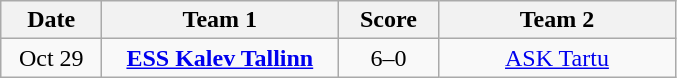<table class="wikitable" style="text-align: center">
<tr>
<th width=60px>Date</th>
<th width=150px>Team 1</th>
<th width=60px>Score</th>
<th width=150px>Team 2</th>
</tr>
<tr>
<td>Oct 29</td>
<td><strong><a href='#'>ESS Kalev Tallinn</a></strong></td>
<td>6–0</td>
<td><a href='#'>ASK Tartu</a></td>
</tr>
</table>
